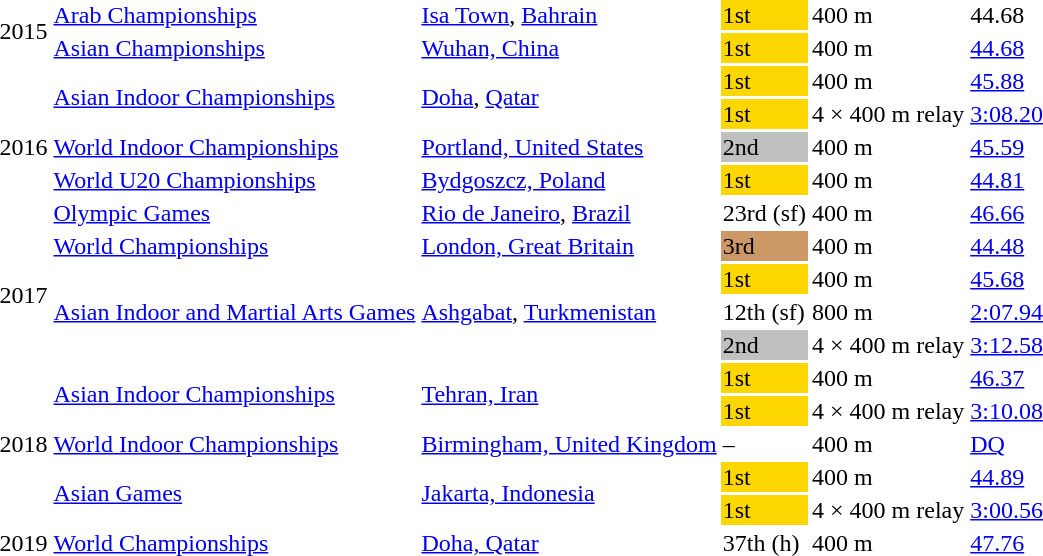<table>
<tr>
<td rowspan=2>2015</td>
<td><a href='#'>Arab Championships</a></td>
<td><a href='#'>Isa Town</a>, <a href='#'>Bahrain</a></td>
<td bgcolor=gold>1st</td>
<td>400 m</td>
<td>44.68</td>
</tr>
<tr>
<td><a href='#'>Asian Championships</a></td>
<td><a href='#'>Wuhan, China</a></td>
<td bgcolor=gold>1st</td>
<td>400 m</td>
<td><a href='#'>44.68</a></td>
</tr>
<tr>
<td rowspan=5>2016</td>
<td rowspan=2><a href='#'>Asian Indoor Championships</a></td>
<td rowspan=2><a href='#'>Doha</a>, <a href='#'>Qatar</a></td>
<td bgcolor=gold>1st</td>
<td>400 m</td>
<td><a href='#'>45.88</a></td>
</tr>
<tr>
<td bgcolor=gold>1st</td>
<td>4 × 400 m relay</td>
<td><a href='#'>3:08.20</a></td>
</tr>
<tr>
<td><a href='#'>World Indoor Championships</a></td>
<td><a href='#'>Portland, United States</a></td>
<td bgcolor=silver>2nd</td>
<td>400 m</td>
<td><a href='#'>45.59</a></td>
</tr>
<tr>
<td><a href='#'>World U20 Championships</a></td>
<td><a href='#'>Bydgoszcz, Poland</a></td>
<td bgcolor=gold>1st</td>
<td>400 m</td>
<td><a href='#'>44.81</a></td>
</tr>
<tr>
<td><a href='#'>Olympic Games</a></td>
<td><a href='#'>Rio de Janeiro</a>, <a href='#'>Brazil</a></td>
<td>23rd (sf)</td>
<td>400 m</td>
<td><a href='#'>46.66</a></td>
</tr>
<tr>
<td rowspan=4>2017</td>
<td><a href='#'>World Championships</a></td>
<td><a href='#'>London, Great Britain</a></td>
<td bgcolor=cc9966>3rd</td>
<td>400 m</td>
<td><a href='#'>44.48</a></td>
</tr>
<tr>
<td rowspan=3><a href='#'>Asian Indoor and Martial Arts Games</a></td>
<td rowspan=3><a href='#'>Ashgabat</a>, <a href='#'>Turkmenistan</a></td>
<td bgcolor=gold>1st</td>
<td>400 m</td>
<td><a href='#'>45.68</a></td>
</tr>
<tr>
<td>12th (sf)</td>
<td>800 m</td>
<td><a href='#'>2:07.94</a></td>
</tr>
<tr>
<td bgcolor=silver>2nd</td>
<td>4 × 400 m relay</td>
<td><a href='#'>3:12.58</a></td>
</tr>
<tr>
<td rowspan=5>2018</td>
<td rowspan=2><a href='#'>Asian Indoor Championships</a></td>
<td rowspan=2><a href='#'>Tehran, Iran</a></td>
<td bgcolor=gold>1st</td>
<td>400 m</td>
<td><a href='#'>46.37</a></td>
</tr>
<tr>
<td bgcolor=gold>1st</td>
<td>4 × 400 m relay</td>
<td><a href='#'>3:10.08</a></td>
</tr>
<tr>
<td><a href='#'>World Indoor Championships</a></td>
<td><a href='#'>Birmingham, United Kingdom</a></td>
<td>–</td>
<td>400 m</td>
<td><a href='#'>DQ</a></td>
</tr>
<tr>
<td rowspan=2><a href='#'>Asian Games</a></td>
<td rowspan=2><a href='#'>Jakarta, Indonesia</a></td>
<td bgcolor=gold>1st</td>
<td>400 m</td>
<td><a href='#'>44.89</a></td>
</tr>
<tr>
<td bgcolor=gold>1st</td>
<td>4 × 400 m relay</td>
<td><a href='#'>3:00.56</a></td>
</tr>
<tr>
<td>2019</td>
<td><a href='#'>World Championships</a></td>
<td><a href='#'>Doha, Qatar</a></td>
<td>37th (h)</td>
<td>400 m</td>
<td><a href='#'>47.76</a></td>
</tr>
</table>
